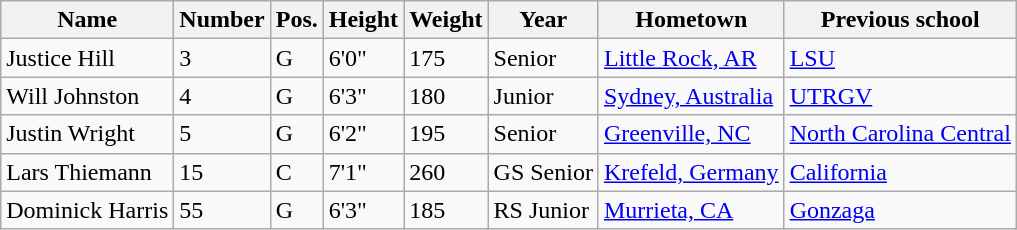<table class="wikitable sortable" border="1">
<tr>
<th>Name</th>
<th>Number</th>
<th>Pos.</th>
<th>Height</th>
<th>Weight</th>
<th>Year</th>
<th>Hometown</th>
<th class="unsortable">Previous school</th>
</tr>
<tr>
<td>Justice Hill</td>
<td>3</td>
<td>G</td>
<td>6'0"</td>
<td>175</td>
<td>Senior</td>
<td><a href='#'>Little Rock, AR</a></td>
<td><a href='#'>LSU</a></td>
</tr>
<tr>
<td>Will Johnston</td>
<td>4</td>
<td>G</td>
<td>6'3"</td>
<td>180</td>
<td>Junior</td>
<td><a href='#'>Sydney, Australia</a></td>
<td><a href='#'>UTRGV</a></td>
</tr>
<tr>
<td>Justin Wright</td>
<td>5</td>
<td>G</td>
<td>6'2"</td>
<td>195</td>
<td>Senior</td>
<td><a href='#'>Greenville, NC</a></td>
<td><a href='#'>North Carolina Central</a></td>
</tr>
<tr>
<td>Lars Thiemann</td>
<td>15</td>
<td>C</td>
<td>7'1"</td>
<td>260</td>
<td>GS Senior</td>
<td><a href='#'>Krefeld, Germany</a></td>
<td><a href='#'>California</a></td>
</tr>
<tr>
<td>Dominick Harris</td>
<td>55</td>
<td>G</td>
<td>6'3"</td>
<td>185</td>
<td>RS Junior</td>
<td><a href='#'>Murrieta, CA</a></td>
<td><a href='#'>Gonzaga</a></td>
</tr>
</table>
